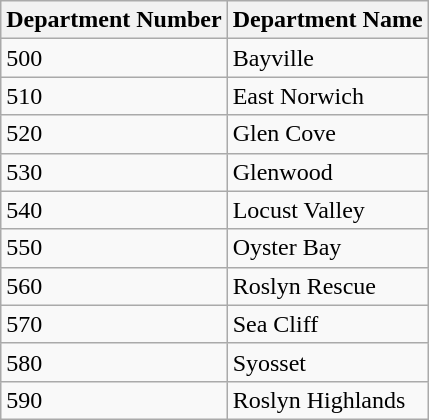<table class="wikitable mw-collapsible">
<tr valign="bottom">
<th>Department Number</th>
<th>Department Name</th>
</tr>
<tr>
<td>500</td>
<td>Bayville</td>
</tr>
<tr>
<td>510</td>
<td>East Norwich</td>
</tr>
<tr>
<td>520</td>
<td>Glen Cove</td>
</tr>
<tr>
<td>530</td>
<td>Glenwood</td>
</tr>
<tr>
<td>540</td>
<td>Locust Valley</td>
</tr>
<tr>
<td>550</td>
<td>Oyster Bay</td>
</tr>
<tr>
<td>560</td>
<td>Roslyn Rescue</td>
</tr>
<tr>
<td>570</td>
<td>Sea Cliff</td>
</tr>
<tr>
<td>580</td>
<td>Syosset</td>
</tr>
<tr>
<td>590</td>
<td>Roslyn Highlands</td>
</tr>
</table>
